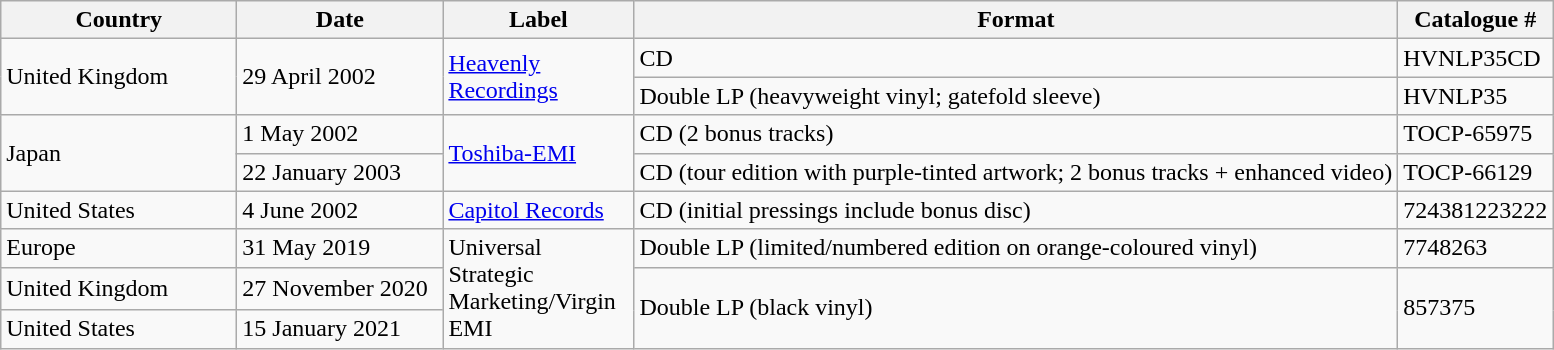<table class="wikitable">
<tr>
<th width="150px">Country</th>
<th width="130px">Date</th>
<th width="120px">Label</th>
<th>Format</th>
<th>Catalogue #</th>
</tr>
<tr>
<td rowspan="2">United Kingdom</td>
<td rowspan="2">29 April 2002</td>
<td rowspan="2"><a href='#'>Heavenly Recordings</a></td>
<td>CD</td>
<td>HVNLP35CD</td>
</tr>
<tr>
<td>Double LP (heavyweight vinyl; gatefold sleeve)</td>
<td>HVNLP35</td>
</tr>
<tr>
<td rowspan="2">Japan</td>
<td>1 May 2002</td>
<td rowspan="2"><a href='#'>Toshiba-EMI</a></td>
<td>CD (2 bonus tracks)</td>
<td>TOCP-65975</td>
</tr>
<tr>
<td>22 January 2003</td>
<td>CD (tour edition with purple-tinted artwork; 2 bonus tracks + enhanced video)</td>
<td>TOCP-66129</td>
</tr>
<tr>
<td>United States</td>
<td>4 June 2002</td>
<td><a href='#'>Capitol Records</a></td>
<td>CD (initial pressings include bonus disc)</td>
<td>724381223222</td>
</tr>
<tr>
<td>Europe</td>
<td>31 May 2019</td>
<td rowspan="3">Universal Strategic Marketing/Virgin EMI</td>
<td>Double LP (limited/numbered edition on orange-coloured vinyl)</td>
<td>7748263</td>
</tr>
<tr>
<td>United Kingdom</td>
<td>27 November 2020</td>
<td rowspan="2">Double LP (black vinyl)</td>
<td rowspan="2">857375</td>
</tr>
<tr>
<td>United States</td>
<td>15 January 2021</td>
</tr>
</table>
